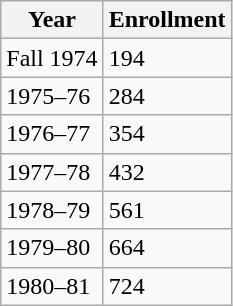<table class="wikitable">
<tr>
<th>Year</th>
<th>Enrollment</th>
</tr>
<tr>
<td>Fall 1974</td>
<td>194</td>
</tr>
<tr>
<td>1975–76</td>
<td>284</td>
</tr>
<tr>
<td>1976–77</td>
<td>354</td>
</tr>
<tr>
<td>1977–78</td>
<td>432</td>
</tr>
<tr>
<td>1978–79</td>
<td>561</td>
</tr>
<tr>
<td>1979–80</td>
<td>664</td>
</tr>
<tr>
<td>1980–81</td>
<td>724</td>
</tr>
</table>
